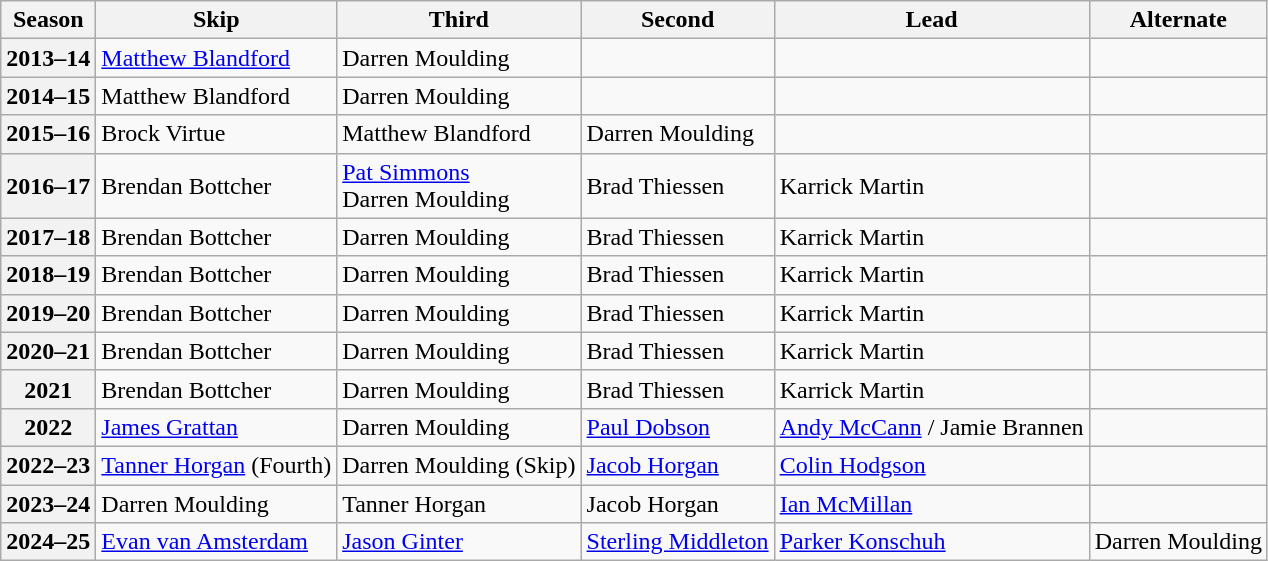<table class="wikitable">
<tr>
<th scope="col">Season</th>
<th scope="col">Skip</th>
<th scope="col">Third</th>
<th scope="col">Second</th>
<th scope="col">Lead</th>
<th scope="col">Alternate</th>
</tr>
<tr>
<th scope="row">2013–14</th>
<td><a href='#'>Matthew Blandford</a></td>
<td>Darren Moulding</td>
<td></td>
<td></td>
<td></td>
</tr>
<tr>
<th scope="row">2014–15</th>
<td>Matthew Blandford</td>
<td>Darren Moulding</td>
<td></td>
<td></td>
<td></td>
</tr>
<tr>
<th scope="row">2015–16</th>
<td>Brock Virtue</td>
<td>Matthew Blandford</td>
<td>Darren Moulding</td>
<td></td>
<td></td>
</tr>
<tr>
<th scope="row">2016–17</th>
<td>Brendan Bottcher</td>
<td><a href='#'>Pat Simmons</a> <br> Darren Moulding</td>
<td>Brad Thiessen</td>
<td>Karrick Martin</td>
<td></td>
</tr>
<tr>
<th scope="row">2017–18</th>
<td>Brendan Bottcher</td>
<td>Darren Moulding</td>
<td>Brad Thiessen</td>
<td>Karrick Martin</td>
<td></td>
</tr>
<tr>
<th scope="row">2018–19</th>
<td>Brendan Bottcher</td>
<td>Darren Moulding</td>
<td>Brad Thiessen</td>
<td>Karrick Martin</td>
<td></td>
</tr>
<tr>
<th scope="row">2019–20</th>
<td>Brendan Bottcher</td>
<td>Darren Moulding</td>
<td>Brad Thiessen</td>
<td>Karrick Martin</td>
<td></td>
</tr>
<tr>
<th scope="row">2020–21</th>
<td>Brendan Bottcher</td>
<td>Darren Moulding</td>
<td>Brad Thiessen</td>
<td>Karrick Martin</td>
<td></td>
</tr>
<tr>
<th scope="row">2021</th>
<td>Brendan Bottcher</td>
<td>Darren Moulding</td>
<td>Brad Thiessen</td>
<td>Karrick Martin</td>
<td></td>
</tr>
<tr>
<th scope="row">2022</th>
<td><a href='#'>James Grattan</a></td>
<td>Darren Moulding</td>
<td><a href='#'>Paul Dobson</a></td>
<td><a href='#'>Andy McCann</a> / Jamie Brannen</td>
<td></td>
</tr>
<tr>
<th scope="row">2022–23</th>
<td><a href='#'>Tanner Horgan</a> (Fourth)</td>
<td>Darren Moulding (Skip)</td>
<td><a href='#'>Jacob Horgan</a></td>
<td><a href='#'>Colin Hodgson</a></td>
<td></td>
</tr>
<tr>
<th scope="row">2023–24</th>
<td>Darren Moulding</td>
<td>Tanner Horgan</td>
<td>Jacob Horgan</td>
<td><a href='#'>Ian McMillan</a></td>
<td></td>
</tr>
<tr>
<th scope="row">2024–25</th>
<td><a href='#'>Evan van Amsterdam</a></td>
<td><a href='#'>Jason Ginter</a></td>
<td><a href='#'>Sterling Middleton</a></td>
<td><a href='#'>Parker Konschuh</a></td>
<td>Darren Moulding</td>
</tr>
</table>
